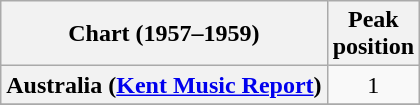<table class="wikitable sortable plainrowheaders" style="text-align:center">
<tr>
<th scope="col">Chart (1957–1959)</th>
<th scope="col">Peak<br>position</th>
</tr>
<tr>
<th scope="row">Australia (<a href='#'>Kent Music Report</a>)</th>
<td>1</td>
</tr>
<tr>
</tr>
</table>
